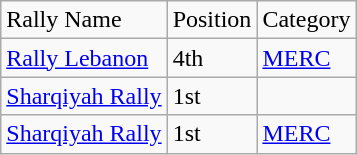<table class="wikitable">
<tr>
<td>Rally Name</td>
<td>Position</td>
<td>Category</td>
</tr>
<tr>
<td><a href='#'>Rally Lebanon</a> </td>
<td>4th</td>
<td><a href='#'>MERC</a></td>
</tr>
<tr>
<td><a href='#'>Sharqiyah Rally</a>  </td>
<td>1st</td>
<td></td>
</tr>
<tr>
<td><a href='#'>Sharqiyah Rally</a>  </td>
<td>1st</td>
<td><a href='#'>MERC</a></td>
</tr>
</table>
